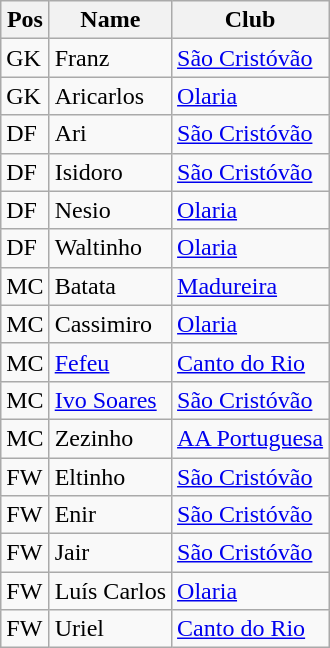<table class=wikitable>
<tr>
<th>Pos</th>
<th>Name</th>
<th>Club</th>
</tr>
<tr>
<td>GK</td>
<td>Franz</td>
<td><a href='#'>São Cristóvão</a></td>
</tr>
<tr>
<td>GK</td>
<td>Aricarlos</td>
<td><a href='#'>Olaria</a></td>
</tr>
<tr>
<td>DF</td>
<td>Ari</td>
<td><a href='#'>São Cristóvão</a></td>
</tr>
<tr>
<td>DF</td>
<td>Isidoro</td>
<td><a href='#'>São Cristóvão</a></td>
</tr>
<tr>
<td>DF</td>
<td>Nesio</td>
<td><a href='#'>Olaria</a></td>
</tr>
<tr>
<td>DF</td>
<td>Waltinho</td>
<td><a href='#'>Olaria</a></td>
</tr>
<tr>
<td>MC</td>
<td>Batata</td>
<td><a href='#'>Madureira</a></td>
</tr>
<tr>
<td>MC</td>
<td>Cassimiro</td>
<td><a href='#'>Olaria</a></td>
</tr>
<tr>
<td>MC</td>
<td><a href='#'>Fefeu</a></td>
<td><a href='#'>Canto do Rio</a></td>
</tr>
<tr>
<td>MC</td>
<td><a href='#'>Ivo Soares</a></td>
<td><a href='#'>São Cristóvão</a></td>
</tr>
<tr>
<td>MC</td>
<td>Zezinho</td>
<td><a href='#'>AA Portuguesa</a></td>
</tr>
<tr>
<td>FW</td>
<td>Eltinho</td>
<td><a href='#'>São Cristóvão</a></td>
</tr>
<tr>
<td>FW</td>
<td>Enir</td>
<td><a href='#'>São Cristóvão</a></td>
</tr>
<tr>
<td>FW</td>
<td>Jair</td>
<td><a href='#'>São Cristóvão</a></td>
</tr>
<tr>
<td>FW</td>
<td>Luís Carlos</td>
<td><a href='#'>Olaria</a></td>
</tr>
<tr>
<td>FW</td>
<td>Uriel</td>
<td><a href='#'>Canto do Rio</a></td>
</tr>
</table>
